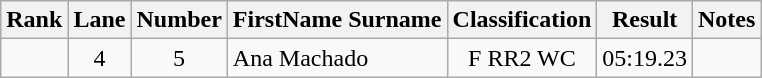<table class="wikitable sortable" style="text-align:center">
<tr>
<th>Rank</th>
<th>Lane</th>
<th>Number</th>
<th>FirstName Surname</th>
<th>Classification</th>
<th>Result</th>
<th>Notes</th>
</tr>
<tr>
<td></td>
<td>4</td>
<td>5</td>
<td style="text-align:left"> Ana Machado</td>
<td>F RR2 WC</td>
<td>05:19.23</td>
<td></td>
</tr>
</table>
